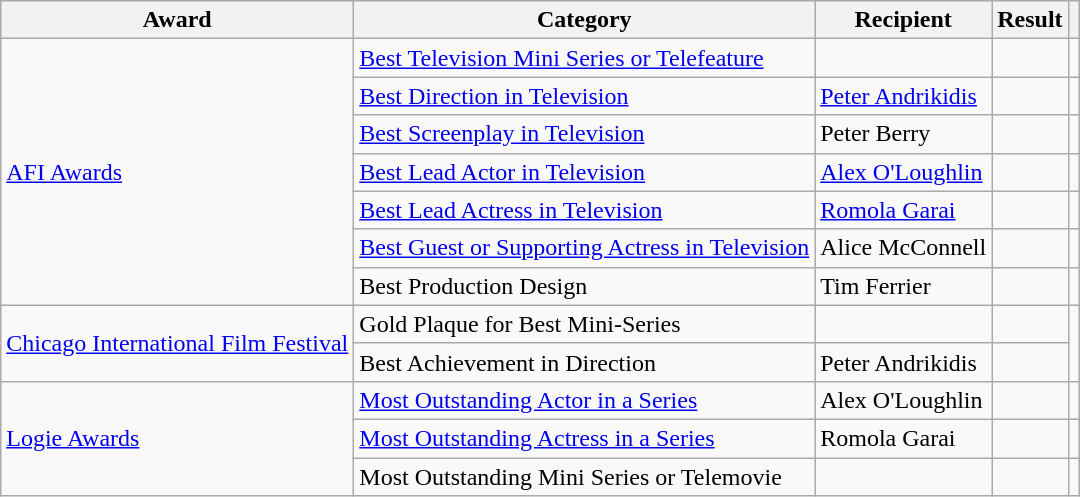<table class="wikitable">
<tr>
<th>Award</th>
<th>Category</th>
<th>Recipient</th>
<th>Result</th>
<th></th>
</tr>
<tr>
<td rowspan="7"><a href='#'>AFI Awards</a></td>
<td><a href='#'>Best Television Mini Series or Telefeature</a></td>
<td></td>
<td></td>
<td></td>
</tr>
<tr>
<td><a href='#'>Best Direction in Television</a></td>
<td><a href='#'>Peter Andrikidis</a></td>
<td></td>
<td></td>
</tr>
<tr>
<td><a href='#'>Best Screenplay in Television</a></td>
<td>Peter Berry</td>
<td></td>
<td></td>
</tr>
<tr>
<td><a href='#'>Best Lead Actor in Television</a></td>
<td><a href='#'>Alex O'Loughlin</a></td>
<td></td>
<td></td>
</tr>
<tr>
<td><a href='#'>Best Lead Actress in Television</a></td>
<td><a href='#'>Romola Garai</a></td>
<td></td>
<td></td>
</tr>
<tr>
<td><a href='#'>Best Guest or Supporting Actress in Television</a></td>
<td>Alice McConnell</td>
<td></td>
<td></td>
</tr>
<tr>
<td>Best Production Design</td>
<td>Tim Ferrier</td>
<td></td>
<td></td>
</tr>
<tr>
<td rowspan="2"><a href='#'>Chicago International Film Festival</a></td>
<td>Gold Plaque for Best Mini-Series</td>
<td></td>
<td></td>
<td rowspan="2"></td>
</tr>
<tr>
<td>Best Achievement in Direction</td>
<td>Peter Andrikidis</td>
<td></td>
</tr>
<tr>
<td rowspan="3"><a href='#'>Logie Awards</a></td>
<td><a href='#'>Most Outstanding Actor in a Series</a></td>
<td>Alex O'Loughlin</td>
<td></td>
<td></td>
</tr>
<tr>
<td><a href='#'>Most Outstanding Actress in a Series</a></td>
<td>Romola Garai</td>
<td></td>
<td></td>
</tr>
<tr>
<td>Most Outstanding Mini Series or Telemovie</td>
<td></td>
<td></td>
<td></td>
</tr>
</table>
